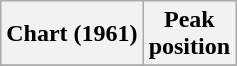<table class="wikitable sortable plainrowheaders" style="text-align:center">
<tr>
<th>Chart (1961)</th>
<th>Peak<br>position</th>
</tr>
<tr>
</tr>
</table>
